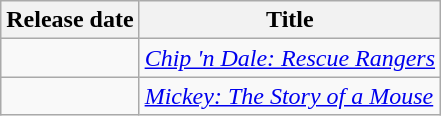<table class="wikitable sortable">
<tr>
<th>Release date</th>
<th>Title</th>
</tr>
<tr>
<td></td>
<td><em><a href='#'>Chip 'n Dale: Rescue Rangers</a></em></td>
</tr>
<tr>
<td></td>
<td><em><a href='#'>Mickey: The Story of a Mouse</a></em></td>
</tr>
</table>
